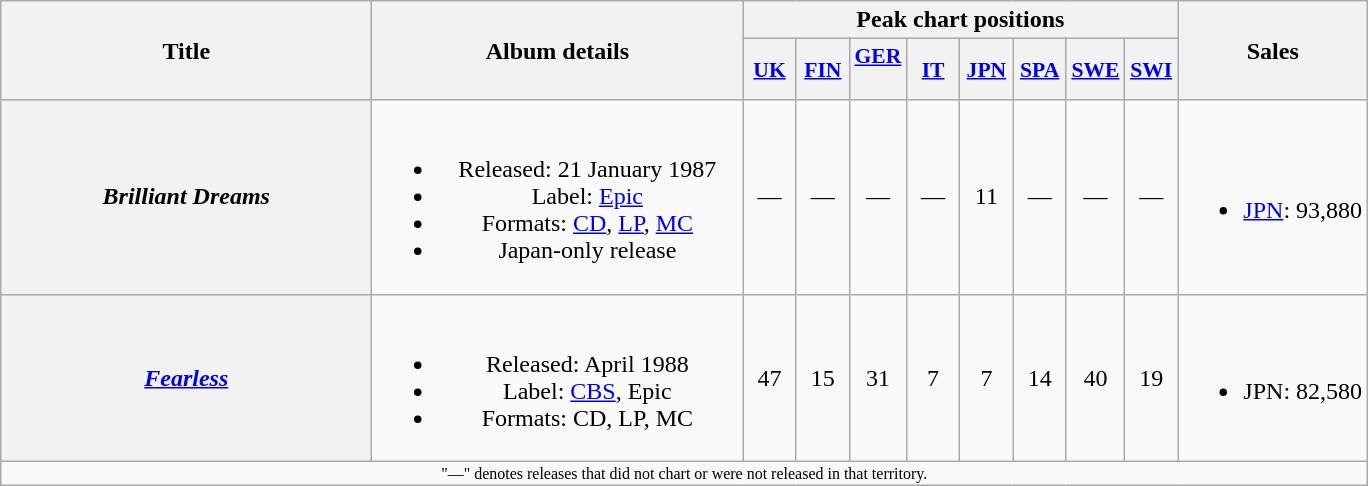<table class="wikitable plainrowheaders" style="text-align:center;">
<tr>
<th rowspan="2" scope="col" style="width:15em;">Title</th>
<th rowspan="2" scope="col" style="width:15em;">Album details</th>
<th colspan="8">Peak chart positions</th>
<th rowspan="2">Sales</th>
</tr>
<tr>
<th scope="col" style="width:2em;font-size:90%;"><a href='#'>UK</a><br></th>
<th scope="col" style="width:2em;font-size:90%;"><a href='#'>FIN</a><br></th>
<th scope="col" style="width:2em;font-size:90%;"><a href='#'>GER</a><br><br></th>
<th scope="col" style="width:2em;font-size:90%;"><a href='#'>IT</a><br></th>
<th scope="col" style="width:2em;font-size:90%;"><a href='#'>JPN</a><br></th>
<th scope="col" style="width:2em;font-size:90%;"><a href='#'>SPA</a><br></th>
<th scope="col" style="width:2em;font-size:90%;"><a href='#'>SWE</a><br></th>
<th scope="col" style="width:2em;font-size:90%;"><a href='#'>SWI</a><br></th>
</tr>
<tr>
<th scope="row"><em>Brilliant Dreams</em></th>
<td><br><ul><li>Released: 21 January 1987</li><li>Label: <a href='#'>Epic</a></li><li>Formats: <a href='#'>CD</a>, <a href='#'>LP</a>, <a href='#'>MC</a></li><li>Japan-only release</li></ul></td>
<td>—</td>
<td>—</td>
<td>—</td>
<td>—</td>
<td>11</td>
<td>—</td>
<td>—</td>
<td>—</td>
<td><br><ul><li><a href='#'>JPN</a>: 93,880</li></ul></td>
</tr>
<tr>
<th scope="row"><em><a href='#'>Fearless</a></em></th>
<td><br><ul><li>Released: April 1988</li><li>Label: <a href='#'>CBS</a>, Epic</li><li>Formats: CD, LP, MC</li></ul></td>
<td>47</td>
<td>15</td>
<td>31</td>
<td>7</td>
<td>7</td>
<td>14</td>
<td>40</td>
<td>19</td>
<td><br><ul><li>JPN: 82,580</li></ul></td>
</tr>
<tr>
<td colspan="11" style="font-size:8pt">"—" denotes releases that did not chart or were not released in that territory.</td>
</tr>
</table>
